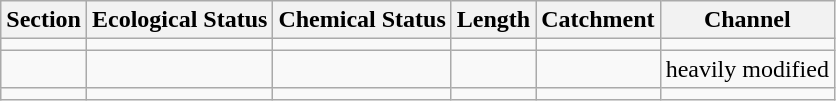<table class="wikitable">
<tr>
<th>Section</th>
<th>Ecological Status</th>
<th>Chemical Status</th>
<th>Length</th>
<th>Catchment</th>
<th>Channel</th>
</tr>
<tr>
<td></td>
<td></td>
<td></td>
<td></td>
<td></td>
</tr>
<tr>
<td></td>
<td></td>
<td></td>
<td></td>
<td></td>
<td>heavily modified</td>
</tr>
<tr>
<td></td>
<td></td>
<td></td>
<td></td>
<td></td>
</tr>
</table>
